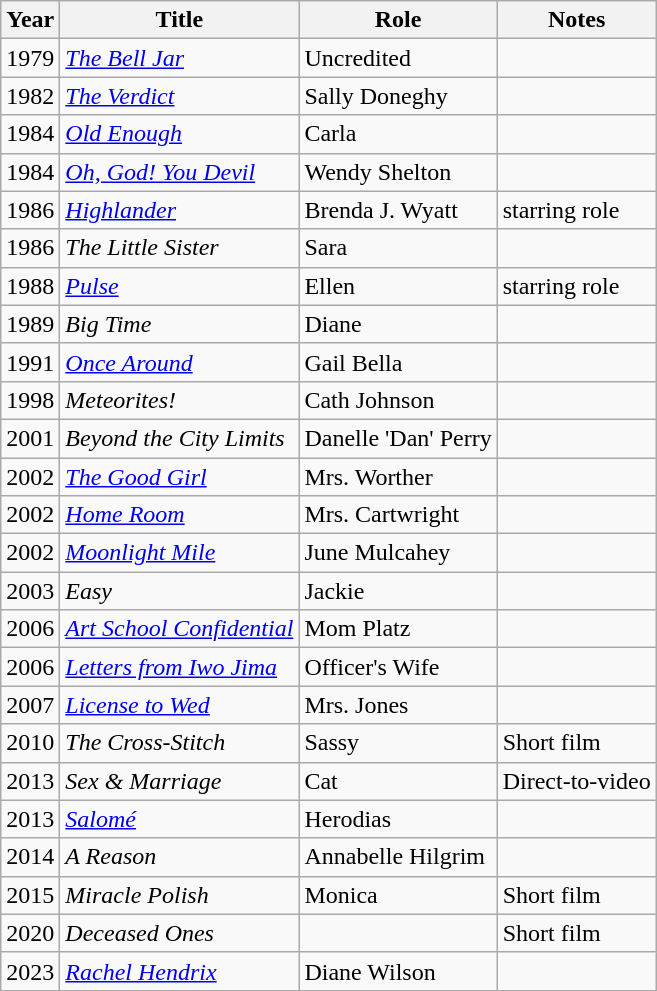<table class="wikitable sortable">
<tr>
<th>Year</th>
<th>Title</th>
<th>Role</th>
<th class="unsortable">Notes</th>
</tr>
<tr>
<td>1979</td>
<td><em><a href='#'>The Bell Jar</a></em></td>
<td>Uncredited</td>
<td></td>
</tr>
<tr>
<td>1982</td>
<td><em><a href='#'>The Verdict</a></em></td>
<td>Sally Doneghy</td>
<td></td>
</tr>
<tr>
<td>1984</td>
<td><em><a href='#'>Old Enough</a></em></td>
<td>Carla</td>
<td></td>
</tr>
<tr>
<td>1984</td>
<td><em><a href='#'>Oh, God! You Devil</a> </em></td>
<td>Wendy Shelton</td>
<td></td>
</tr>
<tr>
<td>1986</td>
<td><em><a href='#'>Highlander</a></em></td>
<td>Brenda J. Wyatt</td>
<td>starring role</td>
</tr>
<tr>
<td>1986</td>
<td><em>The Little Sister</em></td>
<td>Sara</td>
<td></td>
</tr>
<tr>
<td>1988</td>
<td><em><a href='#'>Pulse</a></em></td>
<td>Ellen</td>
<td>starring role</td>
</tr>
<tr>
<td>1989</td>
<td><em>Big Time</em></td>
<td>Diane</td>
<td></td>
</tr>
<tr>
<td>1991</td>
<td><em><a href='#'>Once Around</a></em></td>
<td>Gail Bella</td>
<td></td>
</tr>
<tr>
<td>1998</td>
<td><em>Meteorites!</em></td>
<td>Cath Johnson</td>
<td></td>
</tr>
<tr>
<td>2001</td>
<td><em>Beyond the City Limits</em></td>
<td>Danelle 'Dan' Perry</td>
<td></td>
</tr>
<tr>
<td>2002</td>
<td><em><a href='#'>The Good Girl</a></em></td>
<td>Mrs. Worther</td>
<td></td>
</tr>
<tr>
<td>2002</td>
<td><em><a href='#'>Home Room</a></em></td>
<td>Mrs. Cartwright</td>
<td></td>
</tr>
<tr>
<td>2002</td>
<td><em><a href='#'>Moonlight Mile</a></em></td>
<td>June Mulcahey</td>
<td></td>
</tr>
<tr>
<td>2003</td>
<td><em>Easy</em></td>
<td>Jackie</td>
<td></td>
</tr>
<tr>
<td>2006</td>
<td><em><a href='#'>Art School Confidential</a></em></td>
<td>Mom Platz</td>
<td></td>
</tr>
<tr>
<td>2006</td>
<td><em><a href='#'>Letters from Iwo Jima</a></em></td>
<td>Officer's Wife</td>
<td></td>
</tr>
<tr>
<td>2007</td>
<td><em><a href='#'>License to Wed</a></em></td>
<td>Mrs. Jones</td>
<td></td>
</tr>
<tr>
<td>2010</td>
<td><em>The Cross-Stitch</em></td>
<td>Sassy</td>
<td>Short film</td>
</tr>
<tr>
<td>2013</td>
<td><em>Sex & Marriage</em></td>
<td>Cat</td>
<td>Direct-to-video</td>
</tr>
<tr>
<td>2013</td>
<td><em><a href='#'>Salomé</a></em></td>
<td>Herodias</td>
<td></td>
</tr>
<tr>
<td>2014</td>
<td><em>A Reason</em></td>
<td>Annabelle Hilgrim</td>
<td></td>
</tr>
<tr>
<td>2015</td>
<td><em>Miracle Polish</em></td>
<td>Monica</td>
<td>Short film</td>
</tr>
<tr>
<td>2020</td>
<td><em>Deceased Ones</em></td>
<td></td>
<td>Short film</td>
</tr>
<tr>
<td>2023</td>
<td><em><a href='#'>Rachel Hendrix</a></em></td>
<td>Diane Wilson</td>
<td></td>
</tr>
</table>
